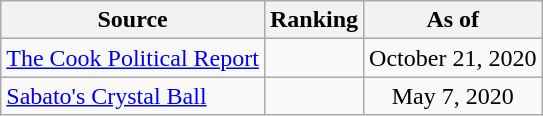<table class="wikitable" style="text-align:center">
<tr>
<th>Source</th>
<th>Ranking</th>
<th>As of</th>
</tr>
<tr>
<td align=left><a href='#'>The Cook Political Report</a></td>
<td></td>
<td>October 21, 2020</td>
</tr>
<tr>
<td align=left><a href='#'>Sabato's Crystal Ball</a></td>
<td></td>
<td>May 7, 2020</td>
</tr>
</table>
